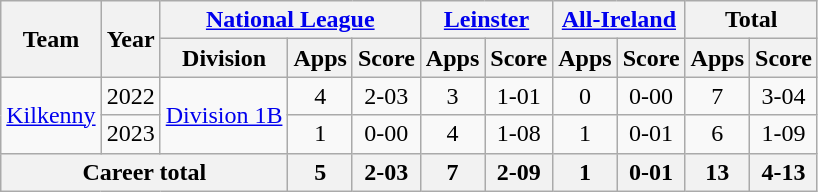<table class="wikitable" style="text-align:center">
<tr>
<th rowspan="2">Team</th>
<th rowspan="2">Year</th>
<th colspan="3"><a href='#'>National League</a></th>
<th colspan="2"><a href='#'>Leinster</a></th>
<th colspan="2"><a href='#'>All-Ireland</a></th>
<th colspan="2">Total</th>
</tr>
<tr>
<th>Division</th>
<th>Apps</th>
<th>Score</th>
<th>Apps</th>
<th>Score</th>
<th>Apps</th>
<th>Score</th>
<th>Apps</th>
<th>Score</th>
</tr>
<tr>
<td rowspan="2"><a href='#'>Kilkenny</a></td>
<td>2022</td>
<td rowspan="2"><a href='#'>Division 1B</a></td>
<td>4</td>
<td>2-03</td>
<td>3</td>
<td>1-01</td>
<td>0</td>
<td>0-00</td>
<td>7</td>
<td>3-04</td>
</tr>
<tr>
<td>2023</td>
<td>1</td>
<td>0-00</td>
<td>4</td>
<td>1-08</td>
<td>1</td>
<td>0-01</td>
<td>6</td>
<td>1-09</td>
</tr>
<tr>
<th colspan="3">Career total</th>
<th>5</th>
<th>2-03</th>
<th>7</th>
<th>2-09</th>
<th>1</th>
<th>0-01</th>
<th>13</th>
<th>4-13</th>
</tr>
</table>
